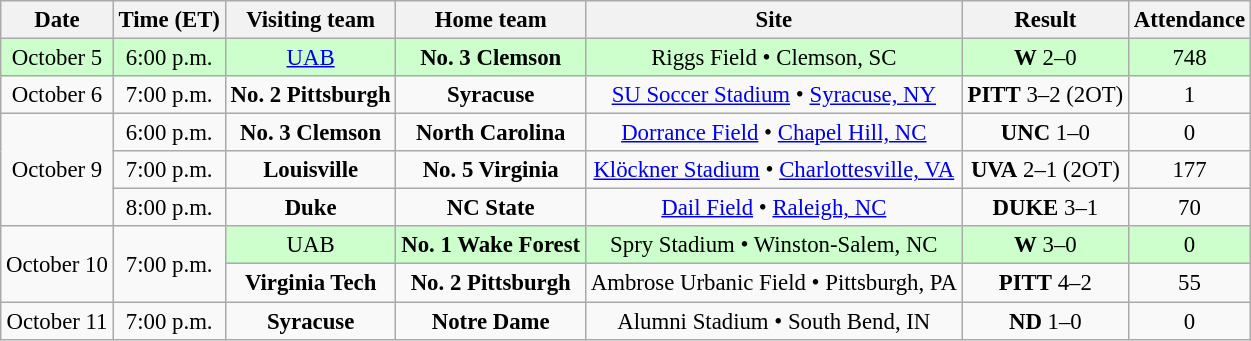<table class="wikitable" style="font-size:95%; text-align: center;">
<tr>
<th>Date</th>
<th>Time (ET)</th>
<th>Visiting team</th>
<th>Home team</th>
<th>Site</th>
<th>Result</th>
<th>Attendance</th>
</tr>
<tr style="background:#cfc;">
<td>October 5</td>
<td>6:00 p.m.</td>
<td><a href='#'>UAB</a></td>
<td><strong>No. 3 Clemson</strong></td>
<td>Riggs Field • Clemson, SC</td>
<td><strong>W</strong> 2–0</td>
<td>748</td>
</tr>
<tr>
<td>October 6</td>
<td>7:00 p.m.</td>
<td><strong>No. 2 Pittsburgh</strong></td>
<td><strong>Syracuse</strong></td>
<td><a href='#'>SU Soccer Stadium</a> • <a href='#'>Syracuse, NY</a></td>
<td><strong>PITT</strong> 3–2 (2OT)</td>
<td>1</td>
</tr>
<tr>
<td rowspan="3">October 9</td>
<td>6:00 p.m.</td>
<td><strong>No. 3 Clemson</strong></td>
<td><strong>North Carolina</strong></td>
<td><a href='#'>Dorrance Field</a> • <a href='#'>Chapel Hill, NC</a></td>
<td><strong>UNC</strong> 1–0</td>
<td>0</td>
</tr>
<tr>
<td>7:00 p.m.</td>
<td><strong>Louisville</strong></td>
<td><strong>No. 5 Virginia</strong></td>
<td><a href='#'>Klöckner Stadium</a> • <a href='#'>Charlottesville, VA</a></td>
<td><strong>UVA</strong> 2–1 (2OT)</td>
<td>177</td>
</tr>
<tr>
<td>8:00 p.m.</td>
<td><strong>Duke</strong></td>
<td><strong>NC State</strong></td>
<td><a href='#'>Dail Field</a> • <a href='#'>Raleigh, NC</a></td>
<td><strong>DUKE</strong> 3–1</td>
<td>70</td>
</tr>
<tr>
<td rowspan=2>October 10</td>
<td rowspan=2>7:00 p.m.</td>
<td style="background:#cfc;">UAB</td>
<td style="background:#cfc;"><strong>No. 1 Wake Forest</strong></td>
<td style="background:#cfc;">Spry Stadium • Winston-Salem, NC</td>
<td style="background:#cfc;"><strong>W</strong> 3–0</td>
<td style="background:#cfc;">0</td>
</tr>
<tr>
<td><strong>Virginia Tech</strong></td>
<td><strong>No. 2 Pittsburgh</strong></td>
<td>Ambrose Urbanic Field • Pittsburgh, PA</td>
<td><strong>PITT</strong> 4–2</td>
<td>55</td>
</tr>
<tr>
<td>October 11</td>
<td>7:00 p.m.</td>
<td><strong>Syracuse</strong></td>
<td><strong>Notre Dame</strong></td>
<td>Alumni Stadium • South Bend, IN</td>
<td><strong>ND</strong> 1–0</td>
<td>0</td>
</tr>
</table>
